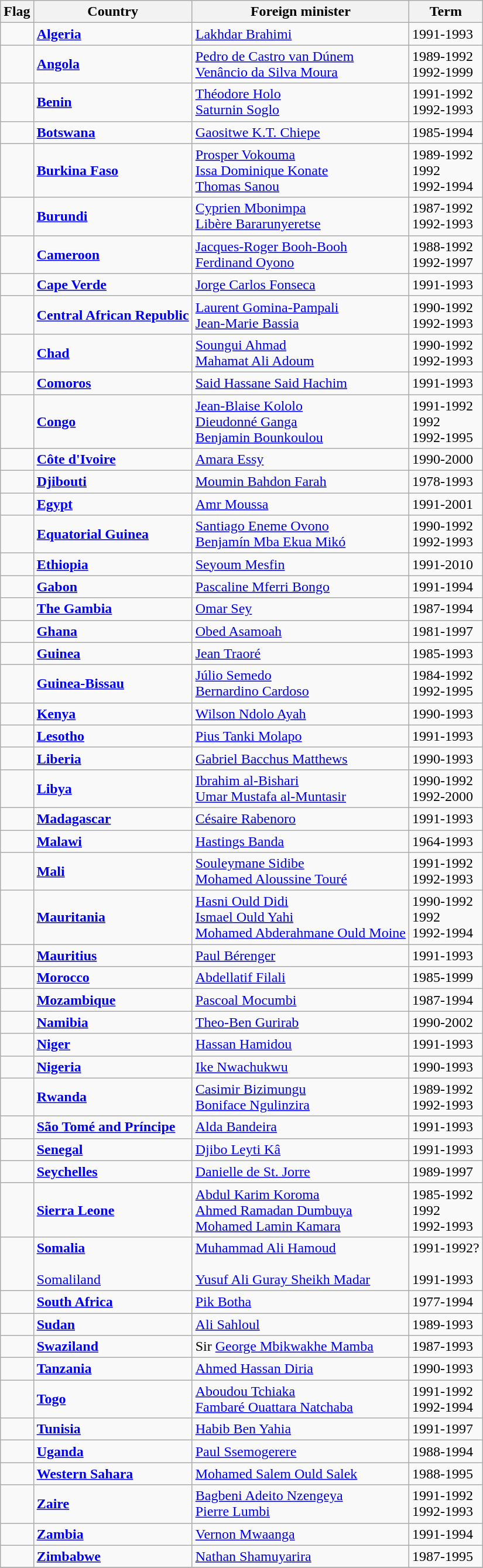<table class="wikitable">
<tr>
<th>Flag</th>
<th>Country</th>
<th>Foreign minister</th>
<th>Term</th>
</tr>
<tr>
<td></td>
<td><strong><a href='#'>Algeria</a></strong></td>
<td><a href='#'>Lakhdar Brahimi</a></td>
<td>1991-1993</td>
</tr>
<tr>
<td></td>
<td><strong><a href='#'>Angola</a></strong></td>
<td><a href='#'>Pedro de Castro van Dúnem</a><br><a href='#'>Venâncio da Silva Moura</a></td>
<td>1989-1992<br>1992-1999</td>
</tr>
<tr>
<td></td>
<td><strong><a href='#'>Benin</a></strong></td>
<td><a href='#'>Théodore Holo</a><br><a href='#'>Saturnin Soglo</a></td>
<td>1991-1992<br>1992-1993</td>
</tr>
<tr>
<td></td>
<td><strong><a href='#'>Botswana</a></strong></td>
<td><a href='#'>Gaositwe K.T. Chiepe</a></td>
<td>1985-1994</td>
</tr>
<tr>
<td></td>
<td><strong><a href='#'>Burkina Faso</a></strong></td>
<td><a href='#'>Prosper Vokouma</a><br><a href='#'>Issa Dominique Konate</a><br><a href='#'>Thomas Sanou</a></td>
<td>1989-1992<br>1992<br>1992-1994</td>
</tr>
<tr>
<td></td>
<td><strong><a href='#'>Burundi</a></strong></td>
<td><a href='#'>Cyprien Mbonimpa</a><br><a href='#'>Libère Bararunyeretse</a></td>
<td>1987-1992<br>1992-1993</td>
</tr>
<tr>
<td></td>
<td><strong><a href='#'>Cameroon</a></strong></td>
<td><a href='#'>Jacques-Roger Booh-Booh</a><br><a href='#'>Ferdinand Oyono</a></td>
<td>1988-1992<br>1992-1997</td>
</tr>
<tr>
<td></td>
<td><strong><a href='#'>Cape Verde</a></strong></td>
<td><a href='#'>Jorge Carlos Fonseca</a></td>
<td>1991-1993</td>
</tr>
<tr>
<td></td>
<td><strong><a href='#'>Central African Republic</a></strong></td>
<td><a href='#'>Laurent Gomina-Pampali</a><br><a href='#'>Jean-Marie Bassia</a></td>
<td>1990-1992<br>1992-1993</td>
</tr>
<tr>
<td></td>
<td><strong><a href='#'>Chad</a></strong></td>
<td><a href='#'>Soungui Ahmad</a><br><a href='#'>Mahamat Ali Adoum</a></td>
<td>1990-1992<br>1992-1993</td>
</tr>
<tr>
<td></td>
<td><strong><a href='#'>Comoros</a></strong></td>
<td><a href='#'>Said Hassane Said Hachim</a></td>
<td>1991-1993</td>
</tr>
<tr>
<td></td>
<td><strong><a href='#'>Congo</a></strong></td>
<td><a href='#'>Jean-Blaise Kololo</a><br><a href='#'>Dieudonné Ganga</a><br><a href='#'>Benjamin Bounkoulou</a></td>
<td>1991-1992<br>1992<br>1992-1995</td>
</tr>
<tr>
<td></td>
<td><strong><a href='#'>Côte d'Ivoire</a></strong></td>
<td><a href='#'>Amara Essy</a></td>
<td>1990-2000</td>
</tr>
<tr>
<td></td>
<td><strong><a href='#'>Djibouti</a></strong></td>
<td><a href='#'>Moumin Bahdon Farah</a></td>
<td>1978-1993</td>
</tr>
<tr>
<td></td>
<td><strong><a href='#'>Egypt</a></strong></td>
<td><a href='#'>Amr Moussa</a></td>
<td>1991-2001</td>
</tr>
<tr>
<td></td>
<td><strong><a href='#'>Equatorial Guinea</a></strong></td>
<td><a href='#'>Santiago Eneme Ovono</a><br><a href='#'>Benjamín Mba Ekua Mikó</a></td>
<td>1990-1992<br>1992-1993</td>
</tr>
<tr>
<td></td>
<td><strong><a href='#'>Ethiopia</a></strong></td>
<td><a href='#'>Seyoum Mesfin</a></td>
<td>1991-2010</td>
</tr>
<tr>
<td></td>
<td><strong><a href='#'>Gabon</a></strong></td>
<td><a href='#'>Pascaline Mferri Bongo</a></td>
<td>1991-1994</td>
</tr>
<tr>
<td></td>
<td><strong><a href='#'>The Gambia</a></strong></td>
<td><a href='#'>Omar Sey</a></td>
<td>1987-1994</td>
</tr>
<tr>
<td></td>
<td><strong><a href='#'>Ghana</a></strong></td>
<td><a href='#'>Obed Asamoah</a></td>
<td>1981-1997</td>
</tr>
<tr>
<td></td>
<td><strong><a href='#'>Guinea</a></strong></td>
<td><a href='#'>Jean Traoré</a></td>
<td>1985-1993</td>
</tr>
<tr>
<td></td>
<td><strong><a href='#'>Guinea-Bissau</a></strong></td>
<td><a href='#'>Júlio Semedo</a><br><a href='#'>Bernardino Cardoso</a></td>
<td>1984-1992<br>1992-1995</td>
</tr>
<tr>
<td></td>
<td><strong><a href='#'>Kenya</a></strong></td>
<td><a href='#'>Wilson Ndolo Ayah</a></td>
<td>1990-1993</td>
</tr>
<tr>
<td></td>
<td><strong><a href='#'>Lesotho</a></strong></td>
<td><a href='#'>Pius Tanki Molapo</a></td>
<td>1991-1993</td>
</tr>
<tr>
<td></td>
<td><strong><a href='#'>Liberia</a></strong></td>
<td><a href='#'>Gabriel Bacchus Matthews</a></td>
<td>1990-1993</td>
</tr>
<tr>
<td></td>
<td><strong><a href='#'>Libya</a></strong></td>
<td><a href='#'>Ibrahim al-Bishari</a><br><a href='#'>Umar Mustafa al-Muntasir</a></td>
<td>1990-1992<br>1992-2000</td>
</tr>
<tr>
<td></td>
<td><strong><a href='#'>Madagascar</a></strong></td>
<td><a href='#'>Césaire Rabenoro</a></td>
<td>1991-1993</td>
</tr>
<tr>
<td></td>
<td><strong><a href='#'>Malawi</a></strong></td>
<td><a href='#'>Hastings Banda</a></td>
<td>1964-1993</td>
</tr>
<tr>
<td></td>
<td><strong><a href='#'>Mali</a></strong></td>
<td><a href='#'>Souleymane Sidibe</a><br><a href='#'>Mohamed Aloussine Touré</a></td>
<td>1991-1992<br>1992-1993</td>
</tr>
<tr>
<td></td>
<td><strong><a href='#'>Mauritania</a></strong></td>
<td><a href='#'>Hasni Ould Didi</a> <br><a href='#'>Ismael Ould Yahi</a> <br><a href='#'>Mohamed Abderahmane Ould Moine</a></td>
<td>1990-1992<br>1992<br>1992-1994</td>
</tr>
<tr>
<td></td>
<td><strong><a href='#'>Mauritius</a></strong></td>
<td><a href='#'>Paul Bérenger</a></td>
<td>1991-1993</td>
</tr>
<tr>
<td></td>
<td><strong><a href='#'>Morocco</a></strong></td>
<td><a href='#'>Abdellatif Filali</a></td>
<td>1985-1999</td>
</tr>
<tr>
<td></td>
<td><strong><a href='#'>Mozambique</a></strong></td>
<td><a href='#'>Pascoal Mocumbi</a></td>
<td>1987-1994</td>
</tr>
<tr>
<td></td>
<td><strong><a href='#'>Namibia</a></strong></td>
<td><a href='#'>Theo-Ben Gurirab</a></td>
<td>1990-2002</td>
</tr>
<tr>
<td></td>
<td><strong><a href='#'>Niger</a></strong></td>
<td><a href='#'>Hassan Hamidou</a></td>
<td>1991-1993</td>
</tr>
<tr>
<td></td>
<td><strong><a href='#'>Nigeria</a></strong></td>
<td><a href='#'>Ike Nwachukwu</a></td>
<td>1990-1993</td>
</tr>
<tr>
<td></td>
<td><strong><a href='#'>Rwanda</a></strong></td>
<td><a href='#'>Casimir Bizimungu</a><br><a href='#'>Boniface Ngulinzira</a></td>
<td>1989-1992<br>1992-1993</td>
</tr>
<tr>
<td></td>
<td><strong><a href='#'>São Tomé and Príncipe</a></strong></td>
<td><a href='#'>Alda Bandeira</a></td>
<td>1991-1993</td>
</tr>
<tr>
<td></td>
<td><strong><a href='#'>Senegal</a></strong></td>
<td><a href='#'>Djibo Leyti Kâ</a></td>
<td>1991-1993</td>
</tr>
<tr>
<td></td>
<td><strong><a href='#'>Seychelles</a></strong></td>
<td><a href='#'>Danielle de St. Jorre</a></td>
<td>1989-1997</td>
</tr>
<tr>
<td></td>
<td><strong><a href='#'>Sierra Leone</a></strong></td>
<td><a href='#'>Abdul Karim Koroma</a><br><a href='#'>Ahmed Ramadan Dumbuya</a><br><a href='#'>Mohamed Lamin Kamara</a></td>
<td>1985-1992<br>1992<br>1992-1993</td>
</tr>
<tr>
<td><br><br></td>
<td><strong><a href='#'>Somalia</a></strong><br><br><a href='#'>Somaliland</a></td>
<td><a href='#'>Muhammad Ali Hamoud</a><br><br><a href='#'>Yusuf Ali Guray Sheikh Madar</a></td>
<td>1991-1992?<br><br>1991-1993</td>
</tr>
<tr>
<td></td>
<td><strong><a href='#'>South Africa</a></strong></td>
<td><a href='#'>Pik Botha</a></td>
<td>1977-1994</td>
</tr>
<tr>
<td></td>
<td><strong><a href='#'>Sudan</a></strong></td>
<td><a href='#'>Ali Sahloul</a></td>
<td>1989-1993</td>
</tr>
<tr>
<td></td>
<td><strong><a href='#'>Swaziland</a></strong></td>
<td>Sir <a href='#'>George Mbikwakhe Mamba</a></td>
<td>1987-1993</td>
</tr>
<tr>
<td></td>
<td><strong><a href='#'>Tanzania</a></strong></td>
<td><a href='#'>Ahmed Hassan Diria</a></td>
<td>1990-1993</td>
</tr>
<tr>
<td></td>
<td><strong><a href='#'>Togo</a></strong></td>
<td><a href='#'>Aboudou Tchiaka</a><br><a href='#'>Fambaré Ouattara Natchaba</a></td>
<td>1991-1992<br>1992-1994</td>
</tr>
<tr>
<td></td>
<td><strong><a href='#'>Tunisia</a></strong></td>
<td><a href='#'>Habib Ben Yahia</a></td>
<td>1991-1997</td>
</tr>
<tr>
<td></td>
<td><strong><a href='#'>Uganda</a></strong></td>
<td><a href='#'>Paul Ssemogerere</a></td>
<td>1988-1994</td>
</tr>
<tr>
<td></td>
<td><strong><a href='#'>Western Sahara</a></strong></td>
<td><a href='#'>Mohamed Salem Ould Salek</a></td>
<td>1988-1995</td>
</tr>
<tr>
<td></td>
<td><strong><a href='#'>Zaire</a></strong></td>
<td><a href='#'>Bagbeni Adeito Nzengeya</a><br><a href='#'>Pierre Lumbi</a></td>
<td>1991-1992<br>1992-1993</td>
</tr>
<tr>
<td></td>
<td><strong><a href='#'>Zambia</a></strong></td>
<td><a href='#'>Vernon Mwaanga</a></td>
<td>1991-1994</td>
</tr>
<tr>
<td></td>
<td><strong><a href='#'>Zimbabwe</a></strong></td>
<td><a href='#'>Nathan Shamuyarira</a></td>
<td>1987-1995</td>
</tr>
<tr>
</tr>
</table>
